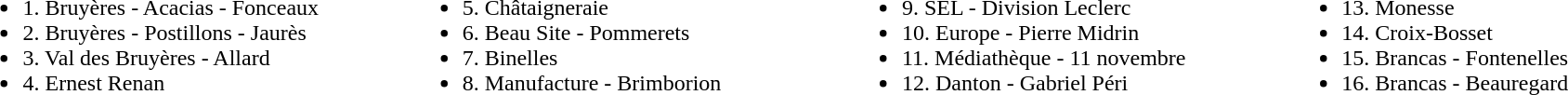<table valign="top" width=100% style="margin:1em auto;">
<tr>
<td valign=top width="25%"><br><ul><li>1. Bruyères - Acacias - Fonceaux</li><li>2. Bruyères - Postillons - Jaurès</li><li>3. Val des Bruyères - Allard</li><li>4. Ernest Renan</li></ul></td>
<td valign=top width="25%"><br><ul><li>5. Châtaigneraie</li><li>6. Beau Site - Pommerets</li><li>7. Binelles</li><li>8. Manufacture - Brimborion</li></ul></td>
<td valign=top width="25%"><br><ul><li>9. SEL - Division Leclerc</li><li>10. Europe - Pierre Midrin</li><li>11. Médiathèque - 11 novembre</li><li>12. Danton - Gabriel Péri</li></ul></td>
<td valign=top width="25%"><br><ul><li>13. Monesse</li><li>14. Croix-Bosset</li><li>15. Brancas - Fontenelles</li><li>16. Brancas - Beauregard</li></ul></td>
</tr>
</table>
